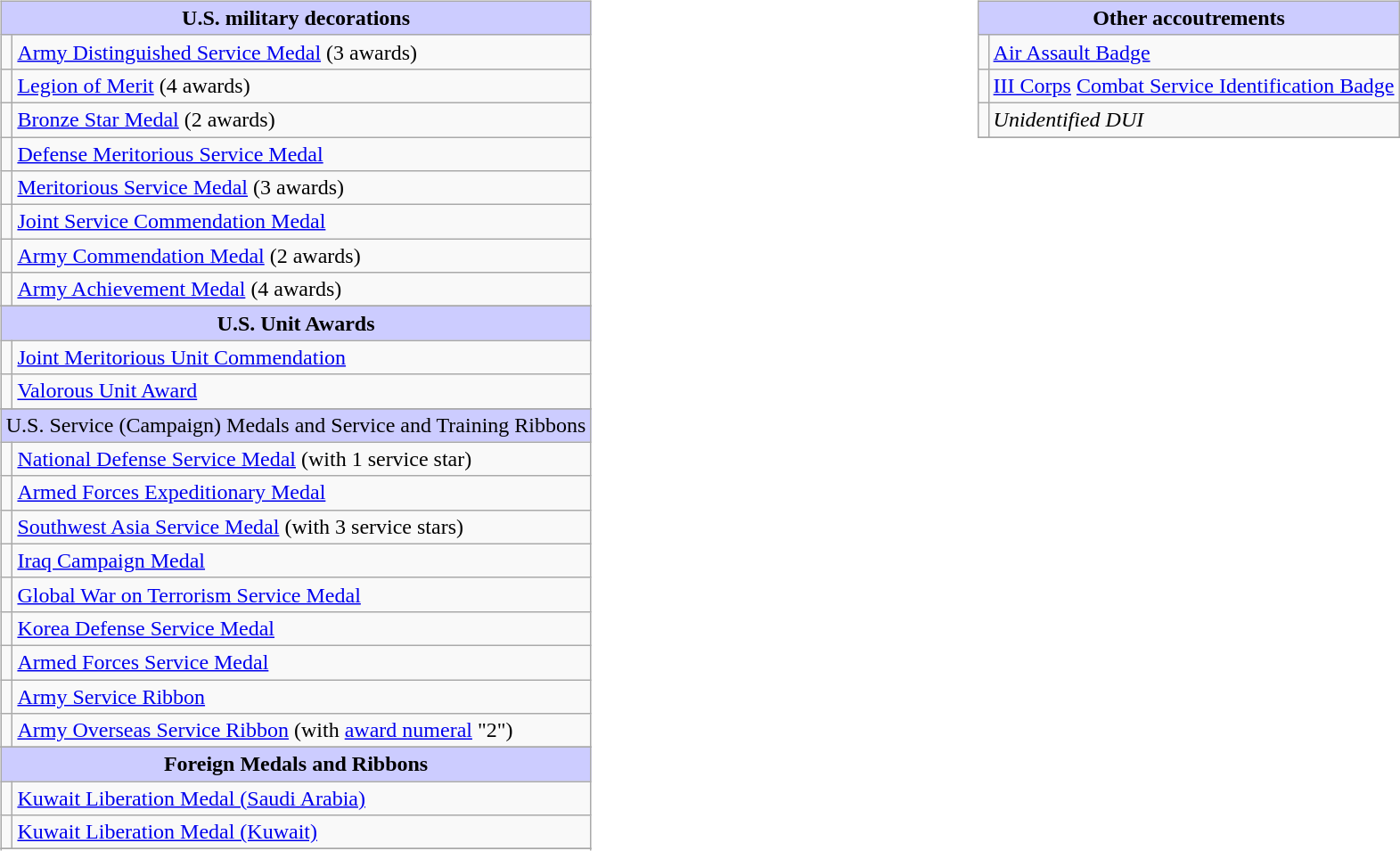<table width="100%">
<tr>
<td valign="top"><br><table class="wikitable">
<tr bgcolor = "#ccccff" align=center>
<td colspan=2><strong>U.S. military decorations</strong></td>
</tr>
<tr>
<td></td>
<td><a href='#'>Army Distinguished Service Medal</a> (3 awards)</td>
</tr>
<tr>
<td></td>
<td><a href='#'>Legion of Merit</a> (4 awards)</td>
</tr>
<tr>
<td></td>
<td><a href='#'>Bronze Star Medal</a> (2 awards)</td>
</tr>
<tr>
<td></td>
<td><a href='#'>Defense Meritorious Service Medal</a></td>
</tr>
<tr>
<td></td>
<td><a href='#'>Meritorious Service Medal</a> (3 awards)</td>
</tr>
<tr>
<td></td>
<td><a href='#'>Joint Service Commendation Medal</a></td>
</tr>
<tr>
<td></td>
<td><a href='#'>Army Commendation Medal</a> (2 awards)</td>
</tr>
<tr>
<td></td>
<td><a href='#'>Army Achievement Medal</a> (4 awards)</td>
</tr>
<tr>
</tr>
<tr bgcolor = "#ccccff" align=center>
<td colspan=2><strong>U.S. Unit Awards</strong></td>
</tr>
<tr>
<td align=center></td>
<td><a href='#'>Joint Meritorious Unit Commendation</a></td>
</tr>
<tr>
<td align=center></td>
<td><a href='#'>Valorous Unit Award</a></td>
</tr>
<tr>
</tr>
<tr bgcolor = "#ccccff" align=center>
<td colspan=2>U.S. Service (Campaign) Medals and Service and Training Ribbons</td>
</tr>
<tr>
<td></td>
<td><a href='#'>National Defense Service Medal</a> (with 1 service star)</td>
</tr>
<tr>
<td></td>
<td><a href='#'>Armed Forces Expeditionary Medal</a></td>
</tr>
<tr>
<td></td>
<td><a href='#'>Southwest Asia Service Medal</a> (with 3 service stars)</td>
</tr>
<tr>
<td></td>
<td><a href='#'>Iraq Campaign Medal</a></td>
</tr>
<tr>
<td></td>
<td><a href='#'>Global War on Terrorism Service Medal</a></td>
</tr>
<tr>
<td></td>
<td><a href='#'>Korea Defense Service Medal</a></td>
</tr>
<tr>
<td></td>
<td><a href='#'>Armed Forces Service Medal</a></td>
</tr>
<tr>
<td></td>
<td><a href='#'>Army Service Ribbon</a></td>
</tr>
<tr>
<td><span></span></td>
<td><a href='#'>Army Overseas Service Ribbon</a> (with <a href='#'>award numeral</a> "2")</td>
</tr>
<tr>
</tr>
<tr bgcolor = "#ccccff" align=center>
<td colspan=2><strong>Foreign Medals and Ribbons</strong></td>
</tr>
<tr>
<td></td>
<td><a href='#'>Kuwait Liberation Medal (Saudi Arabia)</a></td>
</tr>
<tr>
<td></td>
<td><a href='#'>Kuwait Liberation Medal (Kuwait)</a></td>
</tr>
<tr>
</tr>
<tr>
</tr>
</table>
</td>
<td valign="top"><br><table class="wikitable">
<tr bgcolor = "#ccccff" align=center>
<td colspan=2><strong>Other accoutrements</strong></td>
</tr>
<tr>
<td align=center></td>
<td><a href='#'>Air Assault Badge</a></td>
</tr>
<tr>
<td align=center></td>
<td><a href='#'>III Corps</a> <a href='#'>Combat Service Identification Badge</a></td>
</tr>
<tr>
<td align=center></td>
<td><em>Unidentified DUI</em></td>
</tr>
<tr>
</tr>
</table>
</td>
</tr>
</table>
